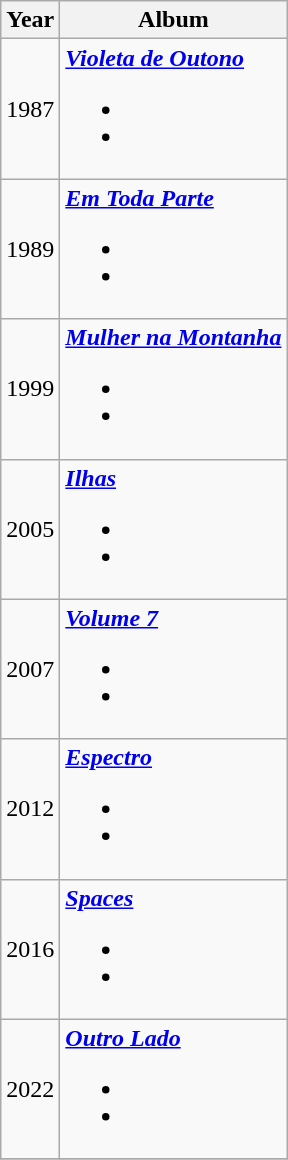<table class="wikitable">
<tr>
<th>Year</th>
<th>Album</th>
</tr>
<tr>
<td>1987</td>
<td><strong><em><a href='#'>Violeta de Outono</a></em></strong><br><ul><li></li><li></li></ul></td>
</tr>
<tr>
<td>1989</td>
<td><strong><em><a href='#'>Em Toda Parte</a></em></strong><br><ul><li></li><li></li></ul></td>
</tr>
<tr>
<td>1999</td>
<td><strong><em><a href='#'>Mulher na Montanha</a></em></strong><br><ul><li></li><li></li></ul></td>
</tr>
<tr>
<td>2005</td>
<td><strong><em><a href='#'>Ilhas</a></em></strong><br><ul><li></li><li></li></ul></td>
</tr>
<tr>
<td>2007</td>
<td><strong><em><a href='#'>Volume 7</a></em></strong><br><ul><li></li><li></li></ul></td>
</tr>
<tr>
<td>2012</td>
<td><strong><em><a href='#'>Espectro</a></em></strong><br><ul><li></li><li></li></ul></td>
</tr>
<tr>
<td>2016</td>
<td><strong><em><a href='#'>Spaces</a></em></strong><br><ul><li></li><li></li></ul></td>
</tr>
<tr>
<td>2022</td>
<td><strong><em><a href='#'>Outro Lado</a></em></strong><br><ul><li></li><li></li></ul></td>
</tr>
<tr>
</tr>
</table>
